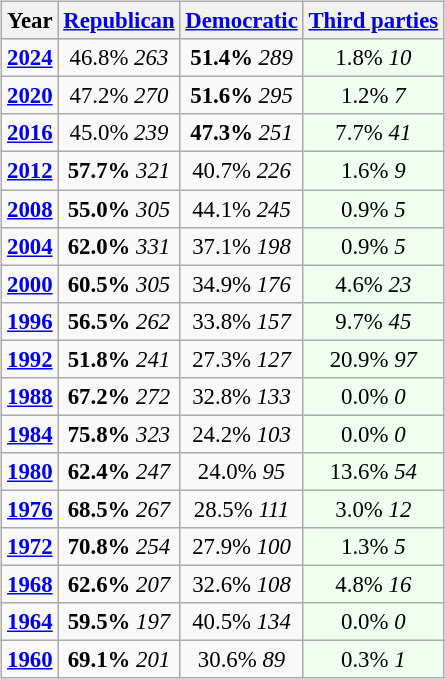<table class="wikitable" style="float:right; font-size:95%;">
<tr bgcolor=lightgrey>
<th>Year</th>
<th><a href='#'>Republican</a></th>
<th><a href='#'>Democratic</a></th>
<th><a href='#'>Third parties</a></th>
</tr>
<tr>
<td style="text-align:center;" ><strong><a href='#'>2024</a></strong></td>
<td style="text-align:center;" >46.8% <em>263</em></td>
<td style="text-align:center;" ><strong>51.4%</strong> <em>289</em></td>
<td style="text-align:center; background:honeyDew;">1.8% <em>10</em></td>
</tr>
<tr>
<td style="text-align:center;" ><strong><a href='#'>2020</a></strong></td>
<td style="text-align:center;" >47.2% <em>270</em></td>
<td style="text-align:center;" ><strong>51.6%</strong> <em>295</em></td>
<td style="text-align:center; background:honeyDew;">1.2% <em>7</em></td>
</tr>
<tr>
<td style="text-align:center;" ><strong><a href='#'>2016</a></strong></td>
<td style="text-align:center;" >45.0% <em>239</em></td>
<td style="text-align:center;" ><strong>47.3%</strong> <em>251</em></td>
<td style="text-align:center; background:honeyDew;">7.7% <em>41</em></td>
</tr>
<tr>
<td style="text-align:center;" ><strong><a href='#'>2012</a></strong></td>
<td style="text-align:center;" ><strong>57.7%</strong> <em>321</em></td>
<td style="text-align:center;" >40.7% <em>226</em></td>
<td style="text-align:center; background:honeyDew;">1.6% <em>9</em></td>
</tr>
<tr>
<td style="text-align:center;" ><strong><a href='#'>2008</a></strong></td>
<td style="text-align:center;" ><strong>55.0%</strong> <em>305</em></td>
<td style="text-align:center;" >44.1% <em>245</em></td>
<td style="text-align:center; background:honeyDew;">0.9% <em>5</em></td>
</tr>
<tr>
<td style="text-align:center;" ><strong><a href='#'>2004</a></strong></td>
<td style="text-align:center;" ><strong>62.0%</strong> <em>331</em></td>
<td style="text-align:center;" >37.1% <em>198</em></td>
<td style="text-align:center; background:honeyDew;">0.9% <em>5</em></td>
</tr>
<tr>
<td style="text-align:center;" ><strong><a href='#'>2000</a></strong></td>
<td style="text-align:center;" ><strong>60.5%</strong> <em>305</em></td>
<td style="text-align:center;" >34.9% <em>176</em></td>
<td style="text-align:center; background:honeyDew;">4.6% <em>23</em></td>
</tr>
<tr>
<td style="text-align:center;" ><strong><a href='#'>1996</a></strong></td>
<td style="text-align:center;" ><strong>56.5%</strong> <em>262</em></td>
<td style="text-align:center;" >33.8% <em>157</em></td>
<td style="text-align:center; background:honeyDew;">9.7% <em>45</em></td>
</tr>
<tr>
<td style="text-align:center;" ><strong><a href='#'>1992</a></strong></td>
<td style="text-align:center;" ><strong>51.8%</strong> <em>241</em></td>
<td style="text-align:center;" >27.3% <em>127</em></td>
<td style="text-align:center; background:honeyDew;">20.9% <em>97</em></td>
</tr>
<tr>
<td style="text-align:center;" ><strong><a href='#'>1988</a></strong></td>
<td style="text-align:center;" ><strong>67.2%</strong> <em>272</em></td>
<td style="text-align:center;" >32.8% <em>133</em></td>
<td style="text-align:center; background:honeyDew;">0.0% <em>0</em></td>
</tr>
<tr>
<td style="text-align:center;" ><strong><a href='#'>1984</a></strong></td>
<td style="text-align:center;" ><strong>75.8%</strong> <em>323</em></td>
<td style="text-align:center;" >24.2% <em>103</em></td>
<td style="text-align:center; background:honeyDew;">0.0% <em>0</em></td>
</tr>
<tr>
<td style="text-align:center;" ><strong><a href='#'>1980</a></strong></td>
<td style="text-align:center;" ><strong>62.4%</strong> <em>247</em></td>
<td style="text-align:center;" >24.0% <em>95</em></td>
<td style="text-align:center; background:honeyDew;">13.6% <em>54</em></td>
</tr>
<tr>
<td style="text-align:center;" ><strong><a href='#'>1976</a></strong></td>
<td style="text-align:center;" ><strong>68.5%</strong> <em>267</em></td>
<td style="text-align:center;" >28.5% <em>111</em></td>
<td style="text-align:center; background:honeyDew;">3.0% <em>12</em></td>
</tr>
<tr>
<td style="text-align:center;" ><strong><a href='#'>1972</a></strong></td>
<td style="text-align:center;" ><strong>70.8%</strong> <em>254</em></td>
<td style="text-align:center;" >27.9% <em>100</em></td>
<td style="text-align:center; background:honeyDew;">1.3% <em>5</em></td>
</tr>
<tr>
<td style="text-align:center;" ><strong><a href='#'>1968</a></strong></td>
<td style="text-align:center;" ><strong>62.6%</strong> <em>207</em></td>
<td style="text-align:center;" >32.6% <em>108</em></td>
<td style="text-align:center; background:honeyDew;">4.8% <em>16</em></td>
</tr>
<tr>
<td style="text-align:center;" ><strong><a href='#'>1964</a></strong></td>
<td style="text-align:center;" ><strong>59.5%</strong> <em>197</em></td>
<td style="text-align:center;" >40.5% <em>134</em></td>
<td style="text-align:center; background:honeyDew;">0.0% <em>0</em></td>
</tr>
<tr>
<td style="text-align:center;" ><strong><a href='#'>1960</a></strong></td>
<td style="text-align:center;" ><strong>69.1%</strong> <em>201</em></td>
<td style="text-align:center;" >30.6% <em>89</em></td>
<td style="text-align:center; background:honeyDew;">0.3% <em>1</em></td>
</tr>
</table>
